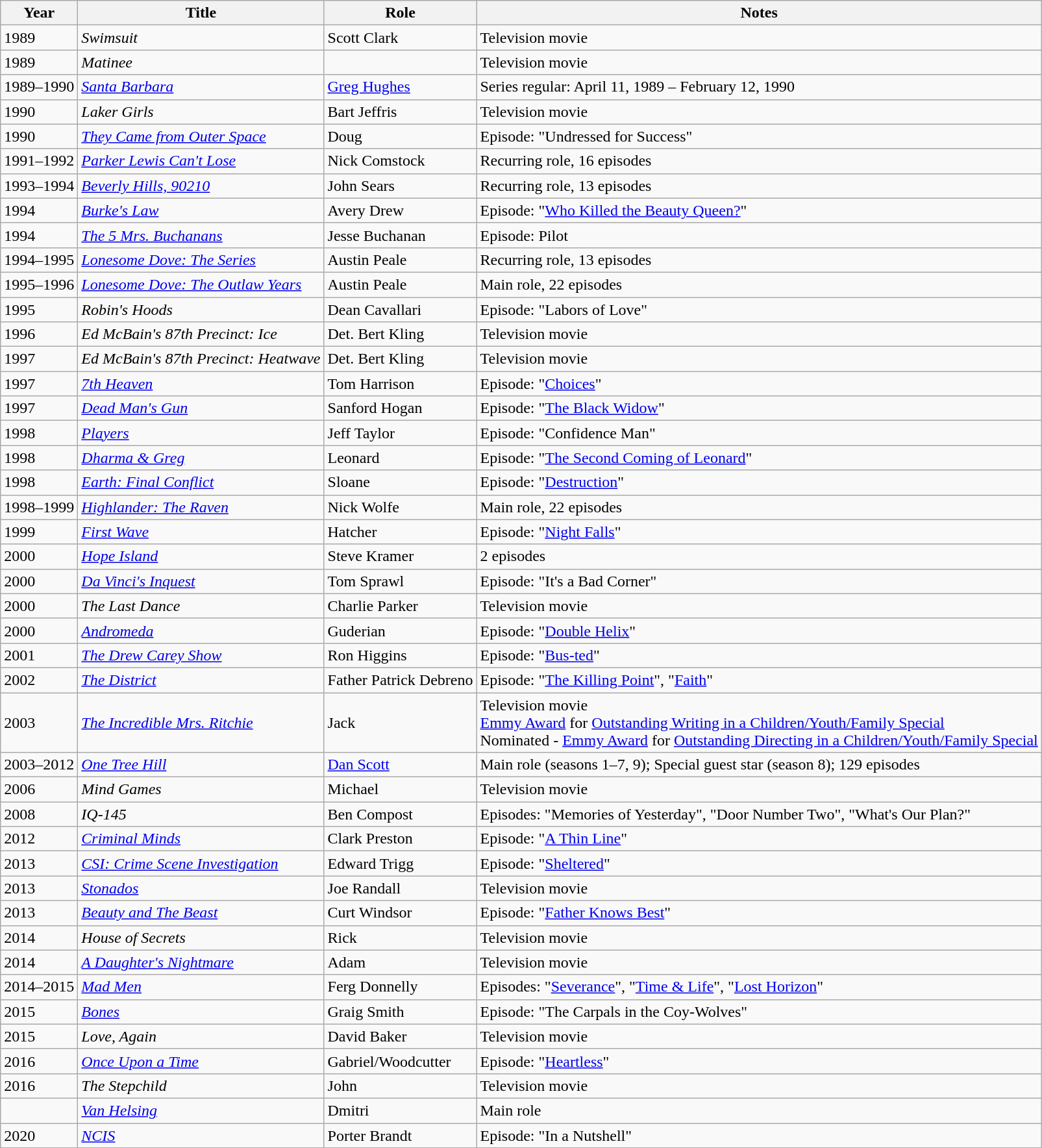<table class="wikitable sortable">
<tr>
<th>Year</th>
<th>Title</th>
<th>Role</th>
<th class="unsortable">Notes</th>
</tr>
<tr>
<td>1989</td>
<td><em>Swimsuit</em></td>
<td>Scott Clark</td>
<td>Television movie</td>
</tr>
<tr>
<td>1989</td>
<td><em>Matinee</em></td>
<td></td>
<td>Television movie</td>
</tr>
<tr>
<td>1989–1990</td>
<td><em><a href='#'>Santa Barbara</a></em></td>
<td><a href='#'>Greg Hughes</a></td>
<td>Series regular: April 11, 1989 – February 12, 1990</td>
</tr>
<tr>
<td>1990</td>
<td><em>Laker Girls</em></td>
<td>Bart Jeffris</td>
<td>Television movie</td>
</tr>
<tr>
<td>1990</td>
<td><em><a href='#'>They Came from Outer Space</a></em></td>
<td>Doug</td>
<td>Episode: "Undressed for Success"</td>
</tr>
<tr>
<td>1991–1992</td>
<td><em><a href='#'>Parker Lewis Can't Lose</a></em></td>
<td>Nick Comstock</td>
<td>Recurring role, 16 episodes</td>
</tr>
<tr>
<td>1993–1994</td>
<td><em><a href='#'>Beverly Hills, 90210</a></em></td>
<td>John Sears</td>
<td>Recurring role, 13 episodes</td>
</tr>
<tr>
<td>1994</td>
<td><em><a href='#'>Burke's Law</a></em></td>
<td>Avery Drew</td>
<td>Episode: "<a href='#'>Who Killed the Beauty Queen?</a>"</td>
</tr>
<tr>
<td>1994</td>
<td><em><a href='#'>The 5 Mrs. Buchanans</a></em></td>
<td>Jesse Buchanan</td>
<td>Episode: Pilot</td>
</tr>
<tr>
<td>1994–1995</td>
<td><em><a href='#'>Lonesome Dove: The Series</a></em></td>
<td>Austin Peale</td>
<td>Recurring role, 13 episodes</td>
</tr>
<tr>
<td>1995–1996</td>
<td><em><a href='#'>Lonesome Dove: The Outlaw Years</a></em></td>
<td>Austin Peale</td>
<td>Main role, 22 episodes</td>
</tr>
<tr>
<td>1995</td>
<td><em>Robin's Hoods</em></td>
<td>Dean Cavallari</td>
<td>Episode: "Labors of Love"</td>
</tr>
<tr>
<td>1996</td>
<td><em>Ed McBain's 87th Precinct: Ice</em></td>
<td>Det. Bert Kling</td>
<td>Television movie</td>
</tr>
<tr>
<td>1997</td>
<td><em>Ed McBain's 87th Precinct: Heatwave</em></td>
<td>Det. Bert Kling</td>
<td>Television movie</td>
</tr>
<tr>
<td>1997</td>
<td><em><a href='#'>7th Heaven</a></em></td>
<td>Tom Harrison</td>
<td>Episode: "<a href='#'>Choices</a>"</td>
</tr>
<tr>
<td>1997</td>
<td><em><a href='#'>Dead Man's Gun</a></em></td>
<td>Sanford Hogan</td>
<td>Episode: "<a href='#'>The Black Widow</a>"</td>
</tr>
<tr>
<td>1998</td>
<td><em><a href='#'>Players</a></em></td>
<td>Jeff Taylor</td>
<td>Episode: "Confidence Man"</td>
</tr>
<tr>
<td>1998</td>
<td><em><a href='#'>Dharma & Greg</a></em></td>
<td>Leonard</td>
<td>Episode: "<a href='#'>The Second Coming of Leonard</a>"</td>
</tr>
<tr>
<td>1998</td>
<td><em><a href='#'>Earth: Final Conflict</a></em></td>
<td>Sloane</td>
<td>Episode: "<a href='#'>Destruction</a>"</td>
</tr>
<tr>
<td>1998–1999</td>
<td><em><a href='#'>Highlander: The Raven</a></em></td>
<td>Nick Wolfe</td>
<td>Main role, 22 episodes</td>
</tr>
<tr>
<td>1999</td>
<td><em><a href='#'>First Wave</a></em></td>
<td>Hatcher</td>
<td>Episode: "<a href='#'>Night Falls</a>"</td>
</tr>
<tr>
<td>2000</td>
<td><em><a href='#'>Hope Island</a></em></td>
<td>Steve Kramer</td>
<td>2 episodes</td>
</tr>
<tr>
<td>2000</td>
<td><em><a href='#'>Da Vinci's Inquest</a></em></td>
<td>Tom Sprawl</td>
<td>Episode: "It's a Bad Corner"</td>
</tr>
<tr>
<td>2000</td>
<td><em>The Last Dance</em></td>
<td>Charlie Parker</td>
<td>Television movie</td>
</tr>
<tr>
<td>2000</td>
<td><em><a href='#'>Andromeda</a></em></td>
<td>Guderian</td>
<td>Episode: "<a href='#'>Double Helix</a>"</td>
</tr>
<tr>
<td>2001</td>
<td><em><a href='#'>The Drew Carey Show</a></em></td>
<td>Ron Higgins</td>
<td>Episode: "<a href='#'>Bus-ted</a>"</td>
</tr>
<tr>
<td>2002</td>
<td><em><a href='#'>The District</a></em></td>
<td>Father Patrick Debreno</td>
<td>Episode: "<a href='#'>The Killing Point</a>", "<a href='#'>Faith</a>"</td>
</tr>
<tr>
<td>2003</td>
<td><em><a href='#'>The Incredible Mrs. Ritchie</a></em></td>
<td>Jack</td>
<td>Television movie<br><a href='#'>Emmy Award</a> for <a href='#'>Outstanding Writing in a Children/Youth/Family Special</a><br>Nominated - <a href='#'>Emmy Award</a> for <a href='#'>Outstanding Directing in a Children/Youth/Family Special</a></td>
</tr>
<tr>
<td>2003–2012</td>
<td><em><a href='#'>One Tree Hill</a></em></td>
<td><a href='#'>Dan Scott</a></td>
<td>Main role (seasons 1–7, 9); Special guest star (season 8); 129 episodes</td>
</tr>
<tr>
<td>2006</td>
<td><em>Mind Games</em></td>
<td>Michael</td>
<td>Television movie</td>
</tr>
<tr>
<td>2008</td>
<td><em>IQ-145</em></td>
<td>Ben Compost</td>
<td>Episodes: "Memories of Yesterday", "Door Number Two", "What's Our Plan?"</td>
</tr>
<tr>
<td>2012</td>
<td><em><a href='#'>Criminal Minds</a></em></td>
<td>Clark Preston</td>
<td>Episode: "<a href='#'>A Thin Line</a>"</td>
</tr>
<tr>
<td>2013</td>
<td><em><a href='#'>CSI: Crime Scene Investigation</a></em></td>
<td>Edward Trigg</td>
<td>Episode: "<a href='#'>Sheltered</a>"</td>
</tr>
<tr>
<td>2013</td>
<td><em><a href='#'>Stonados</a></em></td>
<td>Joe Randall</td>
<td>Television movie</td>
</tr>
<tr>
<td>2013</td>
<td><em><a href='#'>Beauty and The Beast</a></em></td>
<td>Curt Windsor</td>
<td>Episode: "<a href='#'>Father Knows Best</a>"</td>
</tr>
<tr>
<td>2014</td>
<td><em>House of Secrets</em></td>
<td>Rick</td>
<td>Television movie</td>
</tr>
<tr>
<td>2014</td>
<td><em><a href='#'>A Daughter's Nightmare</a></em></td>
<td>Adam</td>
<td>Television movie</td>
</tr>
<tr>
<td>2014–2015</td>
<td><em><a href='#'>Mad Men</a></em></td>
<td>Ferg Donnelly</td>
<td>Episodes: "<a href='#'>Severance</a>", "<a href='#'>Time & Life</a>", "<a href='#'>Lost Horizon</a>"</td>
</tr>
<tr>
<td>2015</td>
<td><em><a href='#'>Bones</a></em></td>
<td>Graig Smith</td>
<td>Episode: "The Carpals in the Coy-Wolves"</td>
</tr>
<tr>
<td>2015</td>
<td><em>Love, Again</em></td>
<td>David Baker</td>
<td>Television movie</td>
</tr>
<tr>
<td>2016</td>
<td><em><a href='#'>Once Upon a Time</a></em></td>
<td>Gabriel/Woodcutter</td>
<td>Episode: "<a href='#'>Heartless</a>"</td>
</tr>
<tr>
<td>2016</td>
<td><em>The Stepchild</em></td>
<td>John</td>
<td>Television movie</td>
</tr>
<tr>
<td></td>
<td><em><a href='#'>Van Helsing</a></em></td>
<td>Dmitri</td>
<td>Main role</td>
</tr>
<tr>
<td>2020</td>
<td><em><a href='#'>NCIS</a></em></td>
<td>Porter Brandt</td>
<td>Episode: "In a Nutshell"</td>
</tr>
</table>
